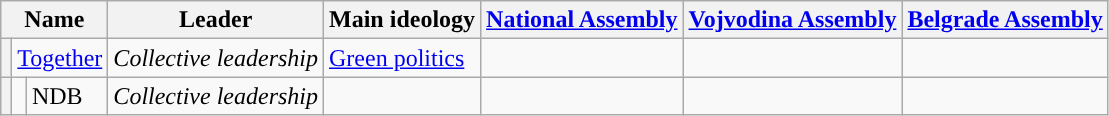<table class="wikitable" style="text-align">
<tr>
<th colspan="3">Name</th>
<th>Leader</th>
<th>Main ideology</th>
<th><a href='#'>National Assembly</a></th>
<th><a href='#'>Vojvodina Assembly</a></th>
<th><a href='#'>Belgrade Assembly</a></th>
</tr>
<tr>
<th style="background-color:"></th>
<td colspan="2"><a href='#'>Together</a></td>
<td><em>Collective leadership</em></td>
<td rowspan="1"><a href='#'>Green politics</a></td>
<td></td>
<td></td>
<td></td>
</tr>
<tr>
<th style="background-color:"></th>
<td></td>
<td>NDB</td>
<td><em>Collective leadership</em></td>
<td rowspan="1"></td>
<td></td>
<td></td>
<td></td>
</tr>
</table>
